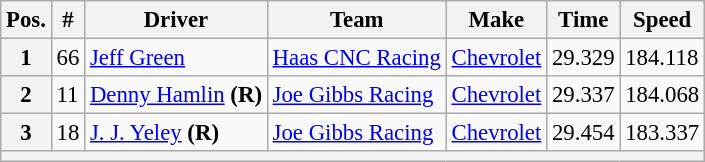<table class="wikitable" style="font-size:95%">
<tr>
<th>Pos.</th>
<th>#</th>
<th>Driver</th>
<th>Team</th>
<th>Make</th>
<th>Time</th>
<th>Speed</th>
</tr>
<tr>
<th>1</th>
<td>66</td>
<td><a href='#'>Jeff Green</a></td>
<td><a href='#'>Haas CNC Racing</a></td>
<td><a href='#'>Chevrolet</a></td>
<td>29.329</td>
<td>184.118</td>
</tr>
<tr>
<th>2</th>
<td>11</td>
<td><a href='#'>Denny Hamlin</a> <strong>(R)</strong></td>
<td><a href='#'>Joe Gibbs Racing</a></td>
<td><a href='#'>Chevrolet</a></td>
<td>29.337</td>
<td>184.068</td>
</tr>
<tr>
<th>3</th>
<td>18</td>
<td><a href='#'>J. J. Yeley</a> <strong>(R)</strong></td>
<td><a href='#'>Joe Gibbs Racing</a></td>
<td><a href='#'>Chevrolet</a></td>
<td>29.454</td>
<td>183.337</td>
</tr>
<tr>
<th colspan="7"></th>
</tr>
</table>
